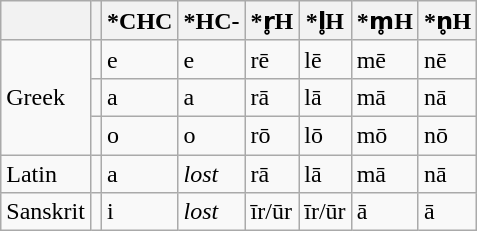<table class="wikitable">
<tr>
<th></th>
<th></th>
<th>*CHC</th>
<th>*HC-</th>
<th>*r̥H</th>
<th>*l̥H</th>
<th>*m̥H</th>
<th>*n̥H</th>
</tr>
<tr>
<td rowspan="3">Greek</td>
<td></td>
<td>e</td>
<td>e</td>
<td>rē</td>
<td>lē</td>
<td>mē</td>
<td>nē</td>
</tr>
<tr>
<td></td>
<td>a</td>
<td>a</td>
<td>rā</td>
<td>lā</td>
<td>mā</td>
<td>nā</td>
</tr>
<tr>
<td></td>
<td>o</td>
<td>o</td>
<td>rō</td>
<td>lō</td>
<td>mō</td>
<td>nō</td>
</tr>
<tr>
<td>Latin</td>
<td></td>
<td>a</td>
<td><em>lost</em></td>
<td>rā</td>
<td>lā</td>
<td>mā</td>
<td>nā</td>
</tr>
<tr>
<td>Sanskrit</td>
<td></td>
<td>i</td>
<td><em>lost</em></td>
<td>īr/ūr</td>
<td>īr/ūr</td>
<td>ā</td>
<td>ā</td>
</tr>
</table>
